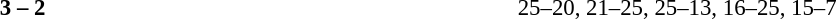<table width=100% cellspacing=1>
<tr>
<th width=20%></th>
<th width=12%></th>
<th width=20%></th>
<th width=33%></th>
<td></td>
</tr>
<tr style=font-size:95%>
<td align=right><strong></strong></td>
<td align=center><strong>3 – 2</strong></td>
<td></td>
<td>25–20, 21–25, 25–13, 16–25, 15–7</td>
</tr>
</table>
